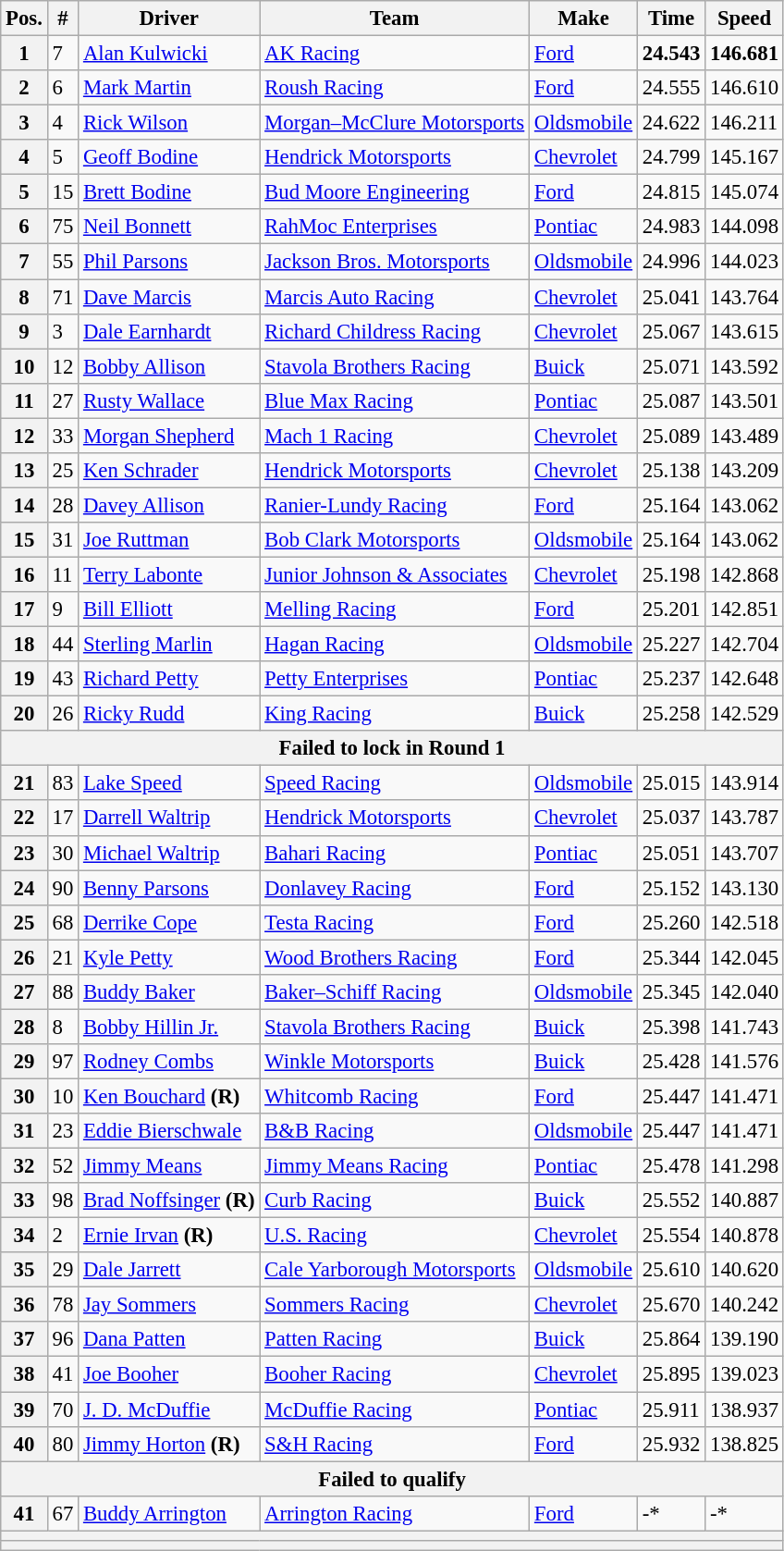<table class="wikitable" style="font-size:95%">
<tr>
<th>Pos.</th>
<th>#</th>
<th>Driver</th>
<th>Team</th>
<th>Make</th>
<th>Time</th>
<th>Speed</th>
</tr>
<tr>
<th>1</th>
<td>7</td>
<td><a href='#'>Alan Kulwicki</a></td>
<td><a href='#'>AK Racing</a></td>
<td><a href='#'>Ford</a></td>
<td><strong>24.543</strong></td>
<td><strong>146.681</strong></td>
</tr>
<tr>
<th>2</th>
<td>6</td>
<td><a href='#'>Mark Martin</a></td>
<td><a href='#'>Roush Racing</a></td>
<td><a href='#'>Ford</a></td>
<td>24.555</td>
<td>146.610</td>
</tr>
<tr>
<th>3</th>
<td>4</td>
<td><a href='#'>Rick Wilson</a></td>
<td><a href='#'>Morgan–McClure Motorsports</a></td>
<td><a href='#'>Oldsmobile</a></td>
<td>24.622</td>
<td>146.211</td>
</tr>
<tr>
<th>4</th>
<td>5</td>
<td><a href='#'>Geoff Bodine</a></td>
<td><a href='#'>Hendrick Motorsports</a></td>
<td><a href='#'>Chevrolet</a></td>
<td>24.799</td>
<td>145.167</td>
</tr>
<tr>
<th>5</th>
<td>15</td>
<td><a href='#'>Brett Bodine</a></td>
<td><a href='#'>Bud Moore Engineering</a></td>
<td><a href='#'>Ford</a></td>
<td>24.815</td>
<td>145.074</td>
</tr>
<tr>
<th>6</th>
<td>75</td>
<td><a href='#'>Neil Bonnett</a></td>
<td><a href='#'>RahMoc Enterprises</a></td>
<td><a href='#'>Pontiac</a></td>
<td>24.983</td>
<td>144.098</td>
</tr>
<tr>
<th>7</th>
<td>55</td>
<td><a href='#'>Phil Parsons</a></td>
<td><a href='#'>Jackson Bros. Motorsports</a></td>
<td><a href='#'>Oldsmobile</a></td>
<td>24.996</td>
<td>144.023</td>
</tr>
<tr>
<th>8</th>
<td>71</td>
<td><a href='#'>Dave Marcis</a></td>
<td><a href='#'>Marcis Auto Racing</a></td>
<td><a href='#'>Chevrolet</a></td>
<td>25.041</td>
<td>143.764</td>
</tr>
<tr>
<th>9</th>
<td>3</td>
<td><a href='#'>Dale Earnhardt</a></td>
<td><a href='#'>Richard Childress Racing</a></td>
<td><a href='#'>Chevrolet</a></td>
<td>25.067</td>
<td>143.615</td>
</tr>
<tr>
<th>10</th>
<td>12</td>
<td><a href='#'>Bobby Allison</a></td>
<td><a href='#'>Stavola Brothers Racing</a></td>
<td><a href='#'>Buick</a></td>
<td>25.071</td>
<td>143.592</td>
</tr>
<tr>
<th>11</th>
<td>27</td>
<td><a href='#'>Rusty Wallace</a></td>
<td><a href='#'>Blue Max Racing</a></td>
<td><a href='#'>Pontiac</a></td>
<td>25.087</td>
<td>143.501</td>
</tr>
<tr>
<th>12</th>
<td>33</td>
<td><a href='#'>Morgan Shepherd</a></td>
<td><a href='#'>Mach 1 Racing</a></td>
<td><a href='#'>Chevrolet</a></td>
<td>25.089</td>
<td>143.489</td>
</tr>
<tr>
<th>13</th>
<td>25</td>
<td><a href='#'>Ken Schrader</a></td>
<td><a href='#'>Hendrick Motorsports</a></td>
<td><a href='#'>Chevrolet</a></td>
<td>25.138</td>
<td>143.209</td>
</tr>
<tr>
<th>14</th>
<td>28</td>
<td><a href='#'>Davey Allison</a></td>
<td><a href='#'>Ranier-Lundy Racing</a></td>
<td><a href='#'>Ford</a></td>
<td>25.164</td>
<td>143.062</td>
</tr>
<tr>
<th>15</th>
<td>31</td>
<td><a href='#'>Joe Ruttman</a></td>
<td><a href='#'>Bob Clark Motorsports</a></td>
<td><a href='#'>Oldsmobile</a></td>
<td>25.164</td>
<td>143.062</td>
</tr>
<tr>
<th>16</th>
<td>11</td>
<td><a href='#'>Terry Labonte</a></td>
<td><a href='#'>Junior Johnson & Associates</a></td>
<td><a href='#'>Chevrolet</a></td>
<td>25.198</td>
<td>142.868</td>
</tr>
<tr>
<th>17</th>
<td>9</td>
<td><a href='#'>Bill Elliott</a></td>
<td><a href='#'>Melling Racing</a></td>
<td><a href='#'>Ford</a></td>
<td>25.201</td>
<td>142.851</td>
</tr>
<tr>
<th>18</th>
<td>44</td>
<td><a href='#'>Sterling Marlin</a></td>
<td><a href='#'>Hagan Racing</a></td>
<td><a href='#'>Oldsmobile</a></td>
<td>25.227</td>
<td>142.704</td>
</tr>
<tr>
<th>19</th>
<td>43</td>
<td><a href='#'>Richard Petty</a></td>
<td><a href='#'>Petty Enterprises</a></td>
<td><a href='#'>Pontiac</a></td>
<td>25.237</td>
<td>142.648</td>
</tr>
<tr>
<th>20</th>
<td>26</td>
<td><a href='#'>Ricky Rudd</a></td>
<td><a href='#'>King Racing</a></td>
<td><a href='#'>Buick</a></td>
<td>25.258</td>
<td>142.529</td>
</tr>
<tr>
<th colspan="7">Failed to lock in Round 1</th>
</tr>
<tr>
<th>21</th>
<td>83</td>
<td><a href='#'>Lake Speed</a></td>
<td><a href='#'>Speed Racing</a></td>
<td><a href='#'>Oldsmobile</a></td>
<td>25.015</td>
<td>143.914</td>
</tr>
<tr>
<th>22</th>
<td>17</td>
<td><a href='#'>Darrell Waltrip</a></td>
<td><a href='#'>Hendrick Motorsports</a></td>
<td><a href='#'>Chevrolet</a></td>
<td>25.037</td>
<td>143.787</td>
</tr>
<tr>
<th>23</th>
<td>30</td>
<td><a href='#'>Michael Waltrip</a></td>
<td><a href='#'>Bahari Racing</a></td>
<td><a href='#'>Pontiac</a></td>
<td>25.051</td>
<td>143.707</td>
</tr>
<tr>
<th>24</th>
<td>90</td>
<td><a href='#'>Benny Parsons</a></td>
<td><a href='#'>Donlavey Racing</a></td>
<td><a href='#'>Ford</a></td>
<td>25.152</td>
<td>143.130</td>
</tr>
<tr>
<th>25</th>
<td>68</td>
<td><a href='#'>Derrike Cope</a></td>
<td><a href='#'>Testa Racing</a></td>
<td><a href='#'>Ford</a></td>
<td>25.260</td>
<td>142.518</td>
</tr>
<tr>
<th>26</th>
<td>21</td>
<td><a href='#'>Kyle Petty</a></td>
<td><a href='#'>Wood Brothers Racing</a></td>
<td><a href='#'>Ford</a></td>
<td>25.344</td>
<td>142.045</td>
</tr>
<tr>
<th>27</th>
<td>88</td>
<td><a href='#'>Buddy Baker</a></td>
<td><a href='#'>Baker–Schiff Racing</a></td>
<td><a href='#'>Oldsmobile</a></td>
<td>25.345</td>
<td>142.040</td>
</tr>
<tr>
<th>28</th>
<td>8</td>
<td><a href='#'>Bobby Hillin Jr.</a></td>
<td><a href='#'>Stavola Brothers Racing</a></td>
<td><a href='#'>Buick</a></td>
<td>25.398</td>
<td>141.743</td>
</tr>
<tr>
<th>29</th>
<td>97</td>
<td><a href='#'>Rodney Combs</a></td>
<td><a href='#'>Winkle Motorsports</a></td>
<td><a href='#'>Buick</a></td>
<td>25.428</td>
<td>141.576</td>
</tr>
<tr>
<th>30</th>
<td>10</td>
<td><a href='#'>Ken Bouchard</a> <strong>(R)</strong></td>
<td><a href='#'>Whitcomb Racing</a></td>
<td><a href='#'>Ford</a></td>
<td>25.447</td>
<td>141.471</td>
</tr>
<tr>
<th>31</th>
<td>23</td>
<td><a href='#'>Eddie Bierschwale</a></td>
<td><a href='#'>B&B Racing</a></td>
<td><a href='#'>Oldsmobile</a></td>
<td>25.447</td>
<td>141.471</td>
</tr>
<tr>
<th>32</th>
<td>52</td>
<td><a href='#'>Jimmy Means</a></td>
<td><a href='#'>Jimmy Means Racing</a></td>
<td><a href='#'>Pontiac</a></td>
<td>25.478</td>
<td>141.298</td>
</tr>
<tr>
<th>33</th>
<td>98</td>
<td><a href='#'>Brad Noffsinger</a> <strong>(R)</strong></td>
<td><a href='#'>Curb Racing</a></td>
<td><a href='#'>Buick</a></td>
<td>25.552</td>
<td>140.887</td>
</tr>
<tr>
<th>34</th>
<td>2</td>
<td><a href='#'>Ernie Irvan</a> <strong>(R)</strong></td>
<td><a href='#'>U.S. Racing</a></td>
<td><a href='#'>Chevrolet</a></td>
<td>25.554</td>
<td>140.878</td>
</tr>
<tr>
<th>35</th>
<td>29</td>
<td><a href='#'>Dale Jarrett</a></td>
<td><a href='#'>Cale Yarborough Motorsports</a></td>
<td><a href='#'>Oldsmobile</a></td>
<td>25.610</td>
<td>140.620</td>
</tr>
<tr>
<th>36</th>
<td>78</td>
<td><a href='#'>Jay Sommers</a></td>
<td><a href='#'>Sommers Racing</a></td>
<td><a href='#'>Chevrolet</a></td>
<td>25.670</td>
<td>140.242</td>
</tr>
<tr>
<th>37</th>
<td>96</td>
<td><a href='#'>Dana Patten</a></td>
<td><a href='#'>Patten Racing</a></td>
<td><a href='#'>Buick</a></td>
<td>25.864</td>
<td>139.190</td>
</tr>
<tr>
<th>38</th>
<td>41</td>
<td><a href='#'>Joe Booher</a></td>
<td><a href='#'>Booher Racing</a></td>
<td><a href='#'>Chevrolet</a></td>
<td>25.895</td>
<td>139.023</td>
</tr>
<tr>
<th>39</th>
<td>70</td>
<td><a href='#'>J. D. McDuffie</a></td>
<td><a href='#'>McDuffie Racing</a></td>
<td><a href='#'>Pontiac</a></td>
<td>25.911</td>
<td>138.937</td>
</tr>
<tr>
<th>40</th>
<td>80</td>
<td><a href='#'>Jimmy Horton</a> <strong>(R)</strong></td>
<td><a href='#'>S&H Racing</a></td>
<td><a href='#'>Ford</a></td>
<td>25.932</td>
<td>138.825</td>
</tr>
<tr>
<th colspan="7">Failed to qualify</th>
</tr>
<tr>
<th>41</th>
<td>67</td>
<td><a href='#'>Buddy Arrington</a></td>
<td><a href='#'>Arrington Racing</a></td>
<td><a href='#'>Ford</a></td>
<td>-*</td>
<td>-*</td>
</tr>
<tr>
<th colspan="7"></th>
</tr>
<tr>
<th colspan="7"></th>
</tr>
</table>
